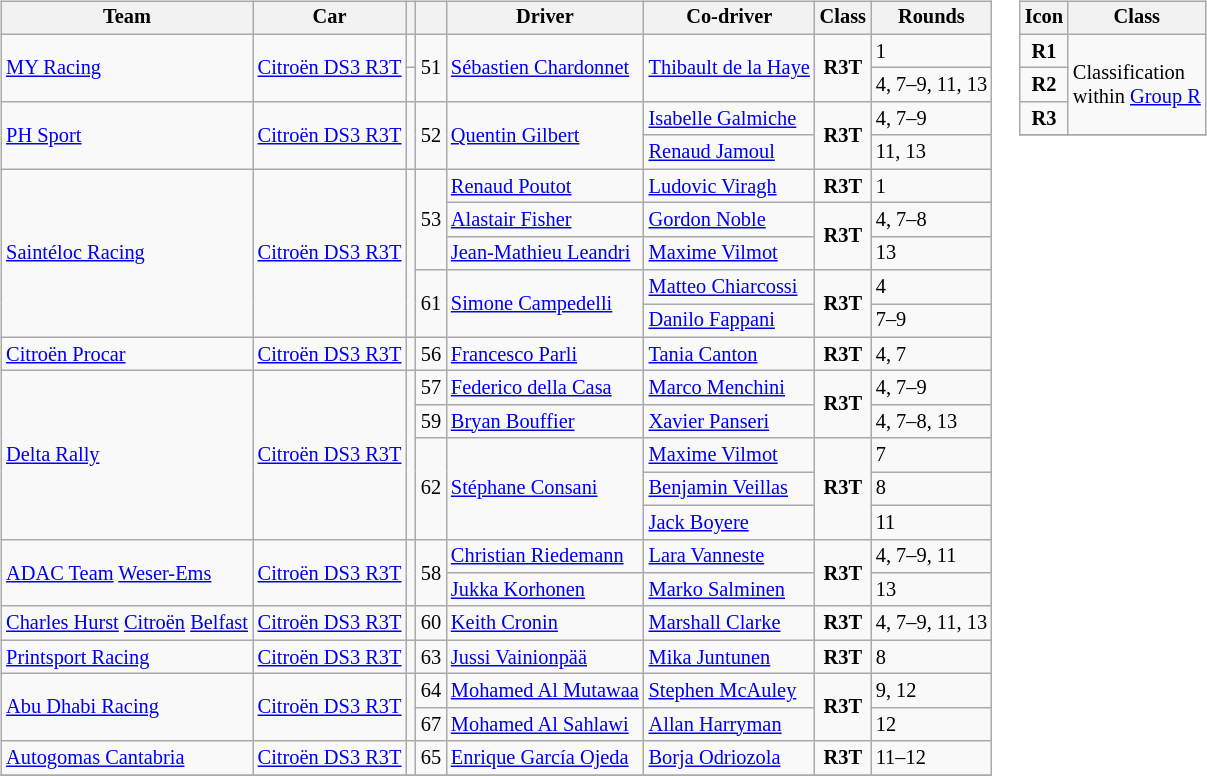<table>
<tr>
<td><br><table valign="top" class="wikitable" style="font-size: 85%">
<tr>
<th>Team</th>
<th>Car</th>
<th></th>
<th></th>
<th>Driver</th>
<th>Co-driver</th>
<th>Class</th>
<th>Rounds</th>
</tr>
<tr>
<td rowspan="2"> <a href='#'>MY Racing</a></td>
<td rowspan="2"><a href='#'>Citroën DS3 R3T</a></td>
<td align="center"></td>
<td rowspan="2" align="center">51</td>
<td rowspan="2"> <a href='#'>Sébastien Chardonnet</a></td>
<td rowspan="2"> <a href='#'>Thibault de la Haye</a></td>
<td rowspan="2" align="center"><strong><span>R3T</span></strong></td>
<td>1</td>
</tr>
<tr>
<td align="center"></td>
<td>4, 7–9, 11, 13</td>
</tr>
<tr>
<td rowspan="2"> <a href='#'>PH Sport</a></td>
<td rowspan="2"><a href='#'>Citroën DS3 R3T</a></td>
<td align="center" rowspan="2"></td>
<td align="center" rowspan="2">52</td>
<td rowspan="2"> <a href='#'>Quentin Gilbert</a></td>
<td> <a href='#'>Isabelle Galmiche</a></td>
<td align="center" rowspan="2"><strong><span>R3T</span></strong></td>
<td>4, 7–9</td>
</tr>
<tr>
<td> <a href='#'>Renaud Jamoul</a></td>
<td>11, 13</td>
</tr>
<tr>
<td rowspan="5"> <a href='#'>Saintéloc Racing</a></td>
<td rowspan="5"><a href='#'>Citroën DS3 R3T</a></td>
<td rowspan="5" align="center"></td>
<td rowspan="3" align="center">53</td>
<td> <a href='#'>Renaud Poutot</a></td>
<td> <a href='#'>Ludovic Viragh</a></td>
<td align="center"><strong><span>R3T</span></strong></td>
<td>1</td>
</tr>
<tr>
<td> <a href='#'>Alastair Fisher</a></td>
<td> <a href='#'>Gordon Noble</a></td>
<td rowspan="2" align="center"><strong><span>R3T</span></strong></td>
<td>4, 7–8</td>
</tr>
<tr>
<td> <a href='#'>Jean-Mathieu Leandri</a></td>
<td> <a href='#'>Maxime Vilmot</a></td>
<td>13</td>
</tr>
<tr>
<td rowspan="2" align="center">61</td>
<td rowspan="2"> <a href='#'>Simone Campedelli</a></td>
<td> <a href='#'>Matteo Chiarcossi</a></td>
<td rowspan="2" align="center"><strong><span>R3T</span></strong></td>
<td>4</td>
</tr>
<tr>
<td> <a href='#'>Danilo Fappani</a></td>
<td>7–9</td>
</tr>
<tr>
<td> <a href='#'>Citroën Procar</a></td>
<td><a href='#'>Citroën DS3 R3T</a></td>
<td align="center"></td>
<td align="center">56</td>
<td> <a href='#'>Francesco Parli</a></td>
<td> <a href='#'>Tania Canton</a></td>
<td align="center"><strong><span>R3T</span></strong></td>
<td>4, 7</td>
</tr>
<tr>
<td rowspan="5"> <a href='#'>Delta Rally</a></td>
<td rowspan="5"><a href='#'>Citroën DS3 R3T</a></td>
<td rowspan="5" align="center"></td>
<td align="center">57</td>
<td> <a href='#'>Federico della Casa</a></td>
<td> <a href='#'>Marco Menchini</a></td>
<td rowspan="2" align="center"><strong><span>R3T</span></strong></td>
<td>4, 7–9</td>
</tr>
<tr>
<td align="center">59</td>
<td> <a href='#'>Bryan Bouffier</a></td>
<td> <a href='#'>Xavier Panseri</a></td>
<td>4, 7–8, 13</td>
</tr>
<tr>
<td rowspan="3" align="center">62</td>
<td rowspan="3"> <a href='#'>Stéphane Consani</a></td>
<td> <a href='#'>Maxime Vilmot</a></td>
<td rowspan="3" align="center"><strong><span>R3T</span></strong></td>
<td>7</td>
</tr>
<tr>
<td> <a href='#'>Benjamin Veillas</a></td>
<td>8</td>
</tr>
<tr>
<td> <a href='#'>Jack Boyere</a></td>
<td>11</td>
</tr>
<tr>
<td rowspan="2"> <a href='#'>ADAC Team</a> <a href='#'>Weser-Ems</a></td>
<td rowspan="2"><a href='#'>Citroën DS3 R3T</a></td>
<td rowspan="2" align="center"></td>
<td rowspan="2" align="center">58</td>
<td> <a href='#'>Christian Riedemann</a></td>
<td> <a href='#'>Lara Vanneste</a></td>
<td rowspan="2" align="center"><strong><span>R3T</span></strong></td>
<td>4, 7–9, 11</td>
</tr>
<tr>
<td> <a href='#'>Jukka Korhonen</a></td>
<td> <a href='#'>Marko Salminen</a></td>
<td>13</td>
</tr>
<tr>
<td> <a href='#'>Charles Hurst</a> <a href='#'>Citroën</a> <a href='#'>Belfast</a></td>
<td><a href='#'>Citroën DS3 R3T</a></td>
<td align="center"></td>
<td align="center">60</td>
<td> <a href='#'>Keith Cronin</a></td>
<td> <a href='#'>Marshall Clarke</a></td>
<td align="center"><strong><span>R3T</span></strong></td>
<td>4, 7–9, 11, 13</td>
</tr>
<tr>
<td> <a href='#'>Printsport Racing</a></td>
<td><a href='#'>Citroën DS3 R3T</a></td>
<td align="center"></td>
<td align="center">63</td>
<td> <a href='#'>Jussi Vainionpää</a></td>
<td> <a href='#'>Mika Juntunen</a></td>
<td align="center"><strong><span>R3T</span></strong></td>
<td>8</td>
</tr>
<tr>
<td rowspan="2"> <a href='#'>Abu Dhabi Racing</a></td>
<td rowspan="2"><a href='#'>Citroën DS3 R3T</a></td>
<td rowspan="2" align="center"></td>
<td align="center">64</td>
<td> <a href='#'>Mohamed Al Mutawaa</a></td>
<td> <a href='#'>Stephen McAuley</a></td>
<td rowspan="2" align="center"><strong><span>R3T</span></strong></td>
<td>9, 12</td>
</tr>
<tr>
<td align="center">67</td>
<td> <a href='#'>Mohamed Al Sahlawi</a></td>
<td> <a href='#'>Allan Harryman</a></td>
<td>12</td>
</tr>
<tr>
<td> <a href='#'>Autogomas Cantabria</a></td>
<td><a href='#'>Citroën DS3 R3T</a></td>
<td align="center"></td>
<td align="center">65</td>
<td> <a href='#'>Enrique García Ojeda</a></td>
<td> <a href='#'>Borja Odriozola</a></td>
<td align="center"><strong><span>R3T</span></strong></td>
<td>11–12</td>
</tr>
<tr>
</tr>
</table>
</td>
<td valign="top"><br><table align="right" class="wikitable" style="font-size: 85%;">
<tr>
<th>Icon</th>
<th>Class</th>
</tr>
<tr>
<td align="center"><strong><span>R1</span></strong></td>
<td rowspan="3">Classification<br>within <a href='#'>Group R</a></td>
</tr>
<tr>
<td align="center"><strong><span>R2</span></strong></td>
</tr>
<tr>
<td align="center"><strong><span>R3</span></strong></td>
</tr>
<tr>
</tr>
</table>
</td>
</tr>
</table>
